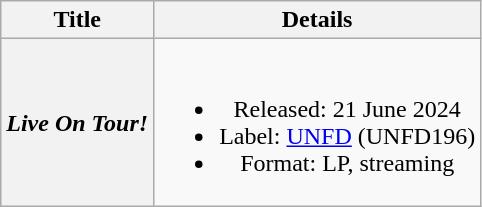<table class="wikitable plainrowheaders" style="text-align:center">
<tr>
<th rowspan="1">Title</th>
<th rowspan="1">Details</th>
</tr>
<tr>
<th scope="row"><em>Live On Tour!</em></th>
<td><br><ul><li>Released: 21 June 2024</li><li>Label: <a href='#'>UNFD</a> (UNFD196)</li><li>Format: LP, streaming</li></ul></td>
</tr>
</table>
